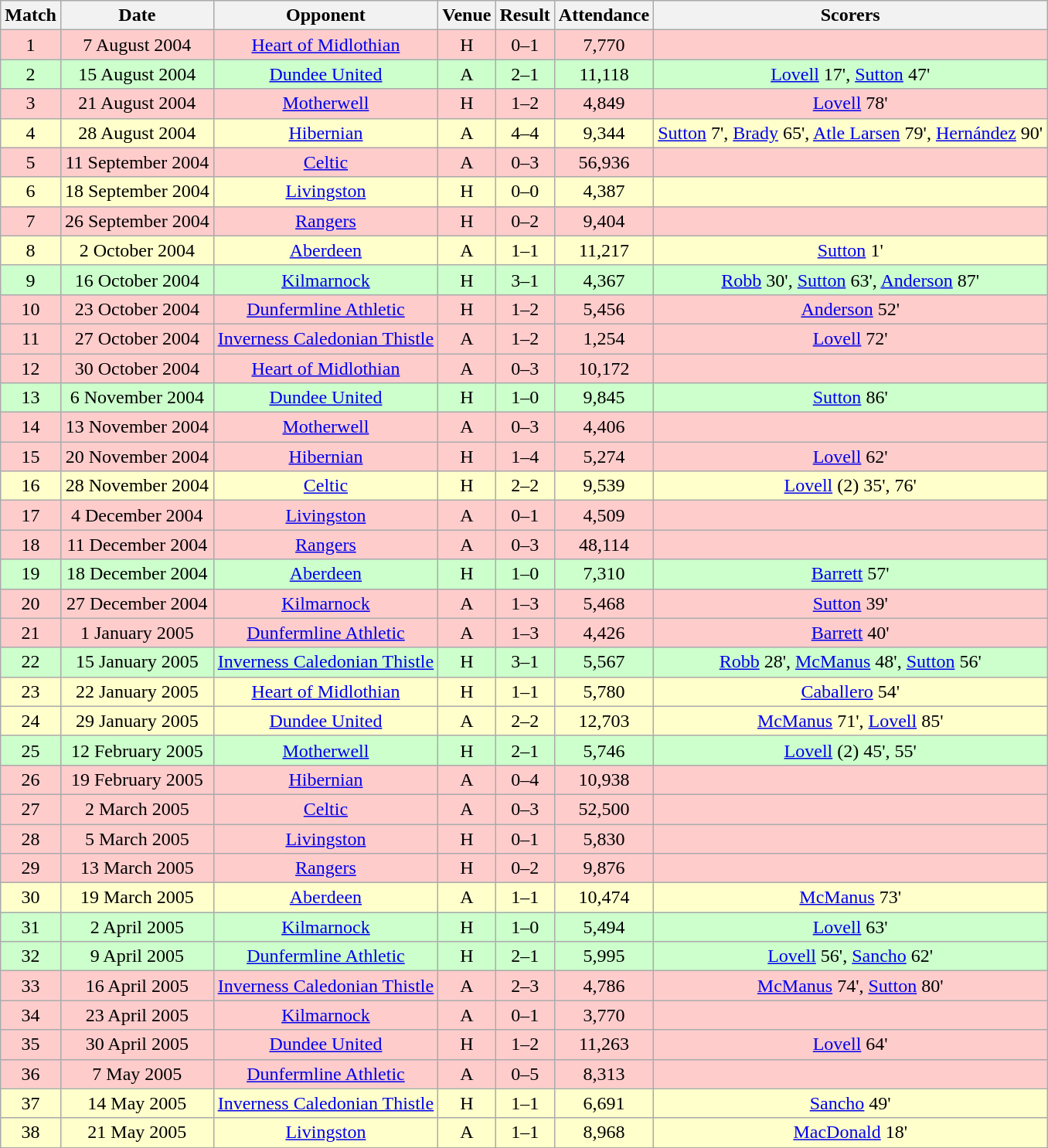<table class="wikitable" style="font-size:100%; text-align:center">
<tr>
<th>Match</th>
<th>Date</th>
<th>Opponent</th>
<th>Venue</th>
<th>Result</th>
<th>Attendance</th>
<th>Scorers</th>
</tr>
<tr style="background: #FFCCCC;">
<td>1</td>
<td>7 August 2004</td>
<td><a href='#'>Heart of Midlothian</a></td>
<td>H</td>
<td>0–1</td>
<td>7,770</td>
<td></td>
</tr>
<tr style="background: #CCFFCC;">
<td>2</td>
<td>15 August 2004</td>
<td><a href='#'>Dundee United</a></td>
<td>A</td>
<td>2–1</td>
<td>11,118</td>
<td><a href='#'>Lovell</a> 17', <a href='#'>Sutton</a> 47'</td>
</tr>
<tr style="background: #FFCCCC;">
<td>3</td>
<td>21 August 2004</td>
<td><a href='#'>Motherwell</a></td>
<td>H</td>
<td>1–2</td>
<td>4,849</td>
<td><a href='#'>Lovell</a> 78'</td>
</tr>
<tr style="background: #FFFFCC;">
<td>4</td>
<td>28 August 2004</td>
<td><a href='#'>Hibernian</a></td>
<td>A</td>
<td>4–4</td>
<td>9,344</td>
<td><a href='#'>Sutton</a> 7', <a href='#'>Brady</a> 65', <a href='#'>Atle Larsen</a> 79', <a href='#'>Hernández</a> 90'</td>
</tr>
<tr style="background: #FFCCCC;">
<td>5</td>
<td>11 September 2004</td>
<td><a href='#'>Celtic</a></td>
<td>A</td>
<td>0–3</td>
<td>56,936</td>
<td></td>
</tr>
<tr style="background: #FFFFCC;">
<td>6</td>
<td>18 September 2004</td>
<td><a href='#'>Livingston</a></td>
<td>H</td>
<td>0–0</td>
<td>4,387</td>
<td></td>
</tr>
<tr style="background: #FFCCCC;">
<td>7</td>
<td>26 September 2004</td>
<td><a href='#'>Rangers</a></td>
<td>H</td>
<td>0–2</td>
<td>9,404</td>
<td></td>
</tr>
<tr style="background: #FFFFCC;">
<td>8</td>
<td>2 October 2004</td>
<td><a href='#'>Aberdeen</a></td>
<td>A</td>
<td>1–1</td>
<td>11,217</td>
<td><a href='#'>Sutton</a> 1'</td>
</tr>
<tr style="background: #CCFFCC;">
<td>9</td>
<td>16 October 2004</td>
<td><a href='#'>Kilmarnock</a></td>
<td>H</td>
<td>3–1</td>
<td>4,367</td>
<td><a href='#'>Robb</a> 30', <a href='#'>Sutton</a> 63', <a href='#'>Anderson</a> 87'</td>
</tr>
<tr style="background: #FFCCCC;">
<td>10</td>
<td>23 October 2004</td>
<td><a href='#'>Dunfermline Athletic</a></td>
<td>H</td>
<td>1–2</td>
<td>5,456</td>
<td><a href='#'>Anderson</a> 52'</td>
</tr>
<tr style="background: #FFCCCC;">
<td>11</td>
<td>27 October 2004</td>
<td><a href='#'>Inverness Caledonian Thistle</a></td>
<td>A</td>
<td>1–2</td>
<td>1,254</td>
<td><a href='#'>Lovell</a> 72'</td>
</tr>
<tr style="background: #FFCCCC;">
<td>12</td>
<td>30 October 2004</td>
<td><a href='#'>Heart of Midlothian</a></td>
<td>A</td>
<td>0–3</td>
<td>10,172</td>
<td></td>
</tr>
<tr style="background: #CCFFCC;">
<td>13</td>
<td>6 November 2004</td>
<td><a href='#'>Dundee United</a></td>
<td>H</td>
<td>1–0</td>
<td>9,845</td>
<td><a href='#'>Sutton</a> 86'</td>
</tr>
<tr style="background: #FFCCCC;">
<td>14</td>
<td>13 November 2004</td>
<td><a href='#'>Motherwell</a></td>
<td>A</td>
<td>0–3</td>
<td>4,406</td>
<td></td>
</tr>
<tr style="background: #FFCCCC;">
<td>15</td>
<td>20 November 2004</td>
<td><a href='#'>Hibernian</a></td>
<td>H</td>
<td>1–4</td>
<td>5,274</td>
<td><a href='#'>Lovell</a> 62'</td>
</tr>
<tr style="background: #FFFFCC;">
<td>16</td>
<td>28 November 2004</td>
<td><a href='#'>Celtic</a></td>
<td>H</td>
<td>2–2</td>
<td>9,539</td>
<td><a href='#'>Lovell</a> (2) 35', 76'</td>
</tr>
<tr style="background: #FFCCCC;">
<td>17</td>
<td>4 December 2004</td>
<td><a href='#'>Livingston</a></td>
<td>A</td>
<td>0–1</td>
<td>4,509</td>
<td></td>
</tr>
<tr style="background: #FFCCCC;">
<td>18</td>
<td>11 December 2004</td>
<td><a href='#'>Rangers</a></td>
<td>A</td>
<td>0–3</td>
<td>48,114</td>
<td></td>
</tr>
<tr style="background: #CCFFCC;">
<td>19</td>
<td>18 December 2004</td>
<td><a href='#'>Aberdeen</a></td>
<td>H</td>
<td>1–0</td>
<td>7,310</td>
<td><a href='#'>Barrett</a> 57'</td>
</tr>
<tr style="background: #FFCCCC;">
<td>20</td>
<td>27 December 2004</td>
<td><a href='#'>Kilmarnock</a></td>
<td>A</td>
<td>1–3</td>
<td>5,468</td>
<td><a href='#'>Sutton</a> 39'</td>
</tr>
<tr style="background: #FFCCCC;">
<td>21</td>
<td>1 January 2005</td>
<td><a href='#'>Dunfermline Athletic</a></td>
<td>A</td>
<td>1–3</td>
<td>4,426</td>
<td><a href='#'>Barrett</a> 40'</td>
</tr>
<tr style="background: #CCFFCC;">
<td>22</td>
<td>15 January 2005</td>
<td><a href='#'>Inverness Caledonian Thistle</a></td>
<td>H</td>
<td>3–1</td>
<td>5,567</td>
<td><a href='#'>Robb</a> 28', <a href='#'>McManus</a> 48', <a href='#'>Sutton</a> 56'</td>
</tr>
<tr style="background: #FFFFCC;">
<td>23</td>
<td>22 January 2005</td>
<td><a href='#'>Heart of Midlothian</a></td>
<td>H</td>
<td>1–1</td>
<td>5,780</td>
<td><a href='#'>Caballero</a> 54'</td>
</tr>
<tr style="background: #FFFFCC;">
<td>24</td>
<td>29 January 2005</td>
<td><a href='#'>Dundee United</a></td>
<td>A</td>
<td>2–2</td>
<td>12,703</td>
<td><a href='#'>McManus</a> 71', <a href='#'>Lovell</a> 85'</td>
</tr>
<tr style="background: #CCFFCC;">
<td>25</td>
<td>12 February 2005</td>
<td><a href='#'>Motherwell</a></td>
<td>H</td>
<td>2–1</td>
<td>5,746</td>
<td><a href='#'>Lovell</a> (2) 45', 55'</td>
</tr>
<tr style="background: #FFCCCC;">
<td>26</td>
<td>19 February 2005</td>
<td><a href='#'>Hibernian</a></td>
<td>A</td>
<td>0–4</td>
<td>10,938</td>
<td></td>
</tr>
<tr style="background: #FFCCCC;">
<td>27</td>
<td>2 March 2005</td>
<td><a href='#'>Celtic</a></td>
<td>A</td>
<td>0–3</td>
<td>52,500</td>
<td></td>
</tr>
<tr style="background: #FFCCCC;">
<td>28</td>
<td>5 March 2005</td>
<td><a href='#'>Livingston</a></td>
<td>H</td>
<td>0–1</td>
<td>5,830</td>
<td></td>
</tr>
<tr style="background: #FFCCCC;">
<td>29</td>
<td>13 March 2005</td>
<td><a href='#'>Rangers</a></td>
<td>H</td>
<td>0–2</td>
<td>9,876</td>
<td></td>
</tr>
<tr style="background: #FFFFCC;">
<td>30</td>
<td>19 March 2005</td>
<td><a href='#'>Aberdeen</a></td>
<td>A</td>
<td>1–1</td>
<td>10,474</td>
<td><a href='#'>McManus</a> 73'</td>
</tr>
<tr style="background: #CCFFCC;">
<td>31</td>
<td>2 April 2005</td>
<td><a href='#'>Kilmarnock</a></td>
<td>H</td>
<td>1–0</td>
<td>5,494</td>
<td><a href='#'>Lovell</a> 63'</td>
</tr>
<tr style="background: #CCFFCC;">
<td>32</td>
<td>9 April 2005</td>
<td><a href='#'>Dunfermline Athletic</a></td>
<td>H</td>
<td>2–1</td>
<td>5,995</td>
<td><a href='#'>Lovell</a> 56', <a href='#'>Sancho</a> 62'</td>
</tr>
<tr style="background: #FFCCCC;">
<td>33</td>
<td>16 April 2005</td>
<td><a href='#'>Inverness Caledonian Thistle</a></td>
<td>A</td>
<td>2–3</td>
<td>4,786</td>
<td><a href='#'>McManus</a> 74', <a href='#'>Sutton</a> 80'</td>
</tr>
<tr style="background: #FFCCCC;">
<td>34</td>
<td>23 April 2005</td>
<td><a href='#'>Kilmarnock</a></td>
<td>A</td>
<td>0–1</td>
<td>3,770</td>
<td></td>
</tr>
<tr style="background: #FFCCCC;">
<td>35</td>
<td>30 April 2005</td>
<td><a href='#'>Dundee United</a></td>
<td>H</td>
<td>1–2</td>
<td>11,263</td>
<td><a href='#'>Lovell</a> 64'</td>
</tr>
<tr style="background: #FFCCCC;">
<td>36</td>
<td>7 May 2005</td>
<td><a href='#'>Dunfermline Athletic</a></td>
<td>A</td>
<td>0–5</td>
<td>8,313</td>
<td></td>
</tr>
<tr style="background: #FFFFCC;">
<td>37</td>
<td>14 May 2005</td>
<td><a href='#'>Inverness Caledonian Thistle</a></td>
<td>H</td>
<td>1–1</td>
<td>6,691</td>
<td><a href='#'>Sancho</a> 49'</td>
</tr>
<tr style="background: #FFFFCC;">
<td>38</td>
<td>21 May 2005</td>
<td><a href='#'>Livingston</a></td>
<td>A</td>
<td>1–1</td>
<td>8,968</td>
<td><a href='#'>MacDonald</a> 18'</td>
</tr>
</table>
